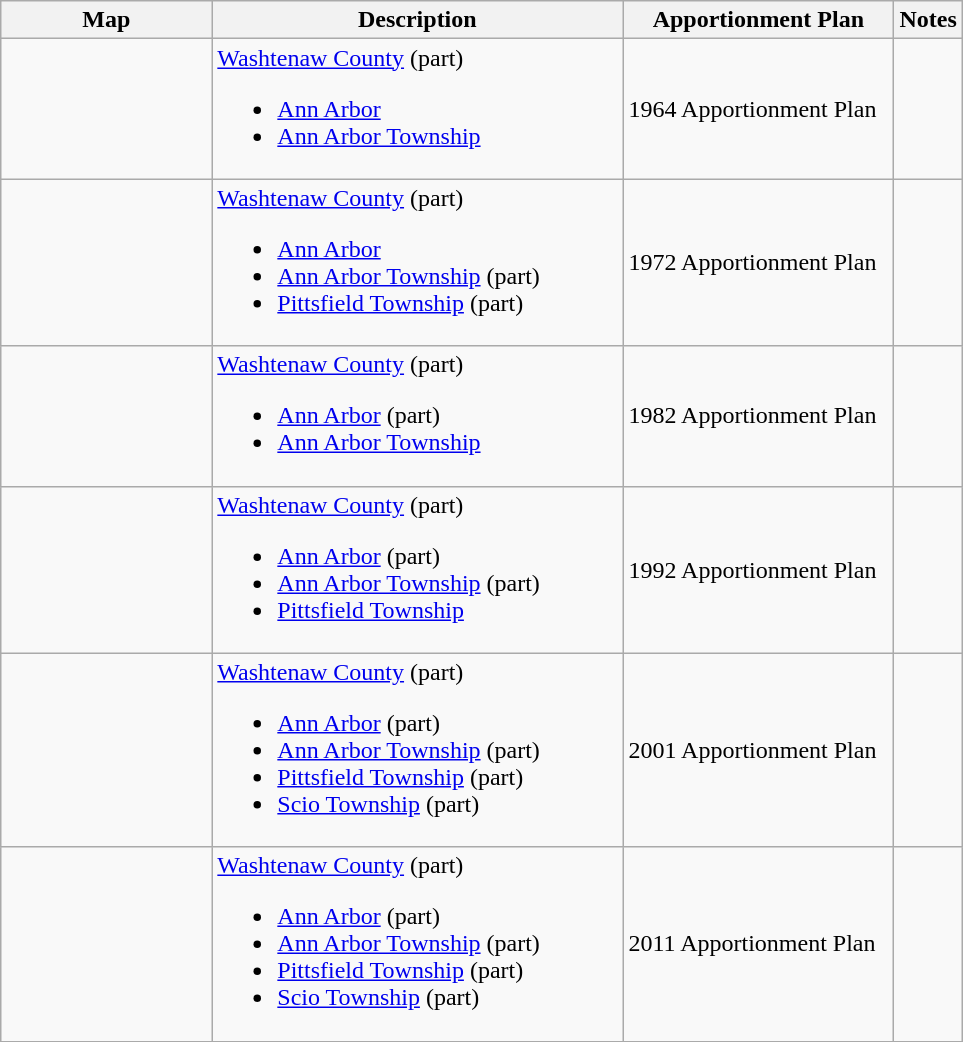<table class="wikitable sortable">
<tr>
<th style="width:100pt;">Map</th>
<th style="width:200pt;">Description</th>
<th style="width:130pt;">Apportionment Plan</th>
<th style="width:15pt;">Notes</th>
</tr>
<tr>
<td></td>
<td><a href='#'>Washtenaw County</a> (part)<br><ul><li><a href='#'>Ann Arbor</a></li><li><a href='#'>Ann Arbor Township</a></li></ul></td>
<td>1964 Apportionment Plan</td>
<td></td>
</tr>
<tr>
<td></td>
<td><a href='#'>Washtenaw County</a> (part)<br><ul><li><a href='#'>Ann Arbor</a></li><li><a href='#'>Ann Arbor Township</a> (part)</li><li><a href='#'>Pittsfield Township</a> (part)</li></ul></td>
<td>1972 Apportionment Plan</td>
<td></td>
</tr>
<tr>
<td></td>
<td><a href='#'>Washtenaw County</a> (part)<br><ul><li><a href='#'>Ann Arbor</a> (part)</li><li><a href='#'>Ann Arbor Township</a></li></ul></td>
<td>1982 Apportionment Plan</td>
<td></td>
</tr>
<tr>
<td></td>
<td><a href='#'>Washtenaw County</a> (part)<br><ul><li><a href='#'>Ann Arbor</a> (part)</li><li><a href='#'>Ann Arbor Township</a> (part)</li><li><a href='#'>Pittsfield Township</a></li></ul></td>
<td>1992 Apportionment Plan</td>
<td></td>
</tr>
<tr>
<td></td>
<td><a href='#'>Washtenaw County</a> (part)<br><ul><li><a href='#'>Ann Arbor</a> (part)</li><li><a href='#'>Ann Arbor Township</a> (part)</li><li><a href='#'>Pittsfield Township</a> (part)</li><li><a href='#'>Scio Township</a> (part)</li></ul></td>
<td>2001 Apportionment Plan</td>
<td></td>
</tr>
<tr>
<td></td>
<td><a href='#'>Washtenaw County</a> (part)<br><ul><li><a href='#'>Ann Arbor</a> (part)</li><li><a href='#'>Ann Arbor Township</a> (part)</li><li><a href='#'>Pittsfield Township</a> (part)</li><li><a href='#'>Scio Township</a> (part)</li></ul></td>
<td>2011 Apportionment Plan</td>
<td></td>
</tr>
<tr>
</tr>
</table>
